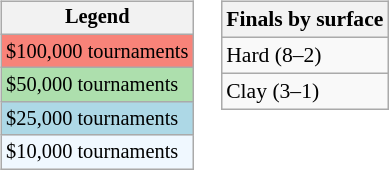<table>
<tr valign=top>
<td><br><table class=wikitable style=font-size:85%;>
<tr>
<th>Legend</th>
</tr>
<tr style="background:#f88379;">
<td>$100,000 tournaments</td>
</tr>
<tr style="background:#addfad;">
<td>$50,000 tournaments</td>
</tr>
<tr style="background:lightblue;">
<td>$25,000 tournaments</td>
</tr>
<tr style="background:#f0f8ff;">
<td>$10,000 tournaments</td>
</tr>
</table>
</td>
<td><br><table class=wikitable style=font-size:90%;>
<tr>
<th>Finals by surface</th>
</tr>
<tr>
<td>Hard (8–2)</td>
</tr>
<tr>
<td>Clay (3–1)</td>
</tr>
</table>
</td>
</tr>
</table>
